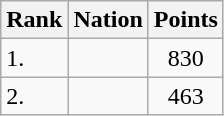<table class="wikitable sortable">
<tr>
<th>Rank</th>
<th>Nation</th>
<th>Points</th>
</tr>
<tr>
<td>1.</td>
<td></td>
<td align=center>830</td>
</tr>
<tr>
<td>2.</td>
<td></td>
<td align=center>463</td>
</tr>
</table>
